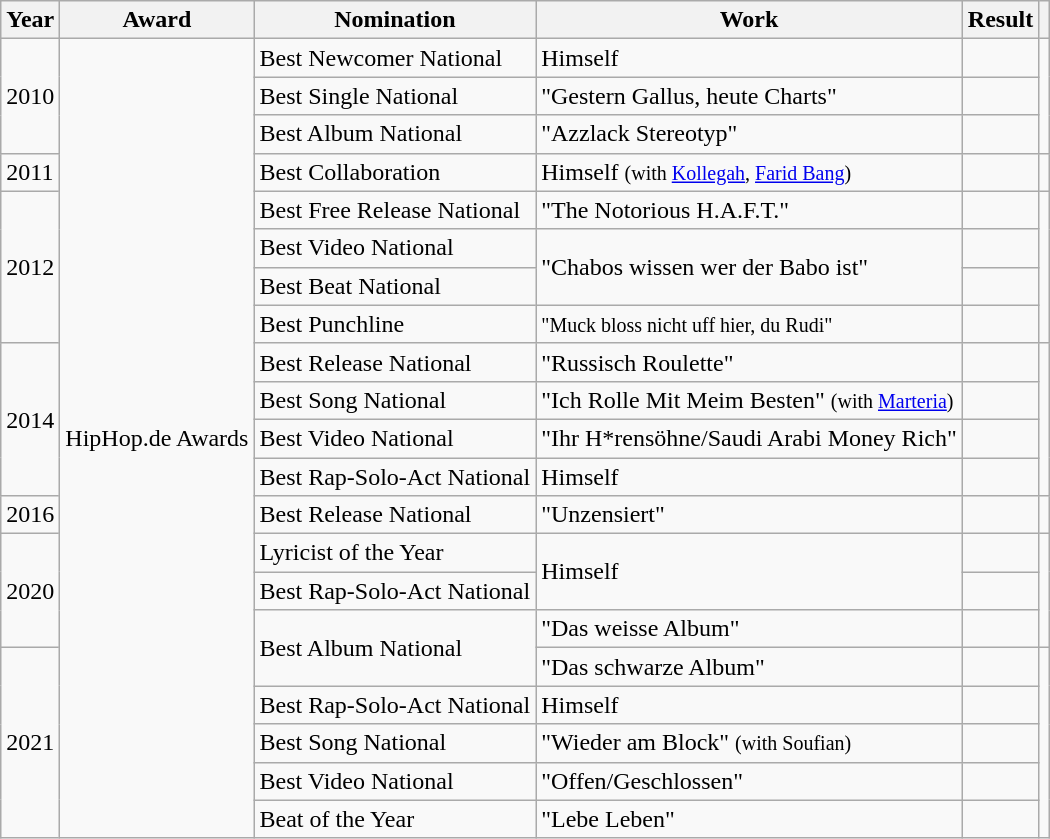<table class="wikitable">
<tr>
<th>Year</th>
<th>Award</th>
<th>Nomination</th>
<th>Work</th>
<th>Result</th>
<th></th>
</tr>
<tr>
<td rowspan="3">2010</td>
<td rowspan="21">HipHop.de Awards</td>
<td>Best Newcomer National</td>
<td>Himself</td>
<td></td>
<td rowspan="3"></td>
</tr>
<tr>
<td>Best Single National</td>
<td>"Gestern Gallus, heute Charts"</td>
<td></td>
</tr>
<tr>
<td>Best Album National</td>
<td>"Azzlack Stereotyp"</td>
<td></td>
</tr>
<tr>
<td>2011</td>
<td>Best Collaboration</td>
<td>Himself <small>(with <a href='#'>Kollegah</a>, <a href='#'>Farid Bang</a>)</small></td>
<td></td>
<td></td>
</tr>
<tr>
<td rowspan="4">2012</td>
<td>Best Free Release National</td>
<td>"The Notorious H.A.F.T."</td>
<td></td>
<td rowspan="4"></td>
</tr>
<tr>
<td>Best Video National</td>
<td rowspan="2">"Chabos wissen wer der Babo ist"</td>
<td></td>
</tr>
<tr>
<td>Best Beat National</td>
<td></td>
</tr>
<tr>
<td>Best Punchline</td>
<td><small>"Muck bloss nicht uff hier, du Rudi"</small></td>
<td></td>
</tr>
<tr>
<td rowspan="4">2014</td>
<td>Best Release National</td>
<td>"Russisch Roulette"</td>
<td></td>
<td rowspan="4"></td>
</tr>
<tr>
<td>Best Song National</td>
<td>"Ich Rolle Mit Meim Besten" <small>(with <a href='#'>Marteria</a>)</small></td>
<td></td>
</tr>
<tr>
<td>Best Video National</td>
<td>"Ihr H*rensöhne/Saudi Arabi Money Rich"</td>
<td></td>
</tr>
<tr>
<td>Best Rap-Solo-Act National</td>
<td>Himself</td>
<td></td>
</tr>
<tr>
<td>2016</td>
<td>Best Release National</td>
<td>"Unzensiert"</td>
<td></td>
<td></td>
</tr>
<tr>
<td rowspan="3">2020</td>
<td>Lyricist of the Year</td>
<td rowspan="2">Himself</td>
<td></td>
<td rowspan="3"></td>
</tr>
<tr>
<td>Best Rap-Solo-Act National</td>
<td></td>
</tr>
<tr>
<td rowspan="2">Best Album National</td>
<td>"Das weisse Album"</td>
<td></td>
</tr>
<tr>
<td rowspan="5">2021</td>
<td>"Das schwarze Album"</td>
<td></td>
<td rowspan="5"></td>
</tr>
<tr>
<td>Best Rap-Solo-Act National</td>
<td>Himself</td>
<td></td>
</tr>
<tr>
<td>Best Song National</td>
<td>"Wieder am Block" <small>(with Soufian)</small></td>
<td></td>
</tr>
<tr>
<td>Best Video National</td>
<td>"Offen/Geschlossen"</td>
<td></td>
</tr>
<tr>
<td>Beat of the Year</td>
<td>"Lebe Leben"</td>
<td></td>
</tr>
</table>
